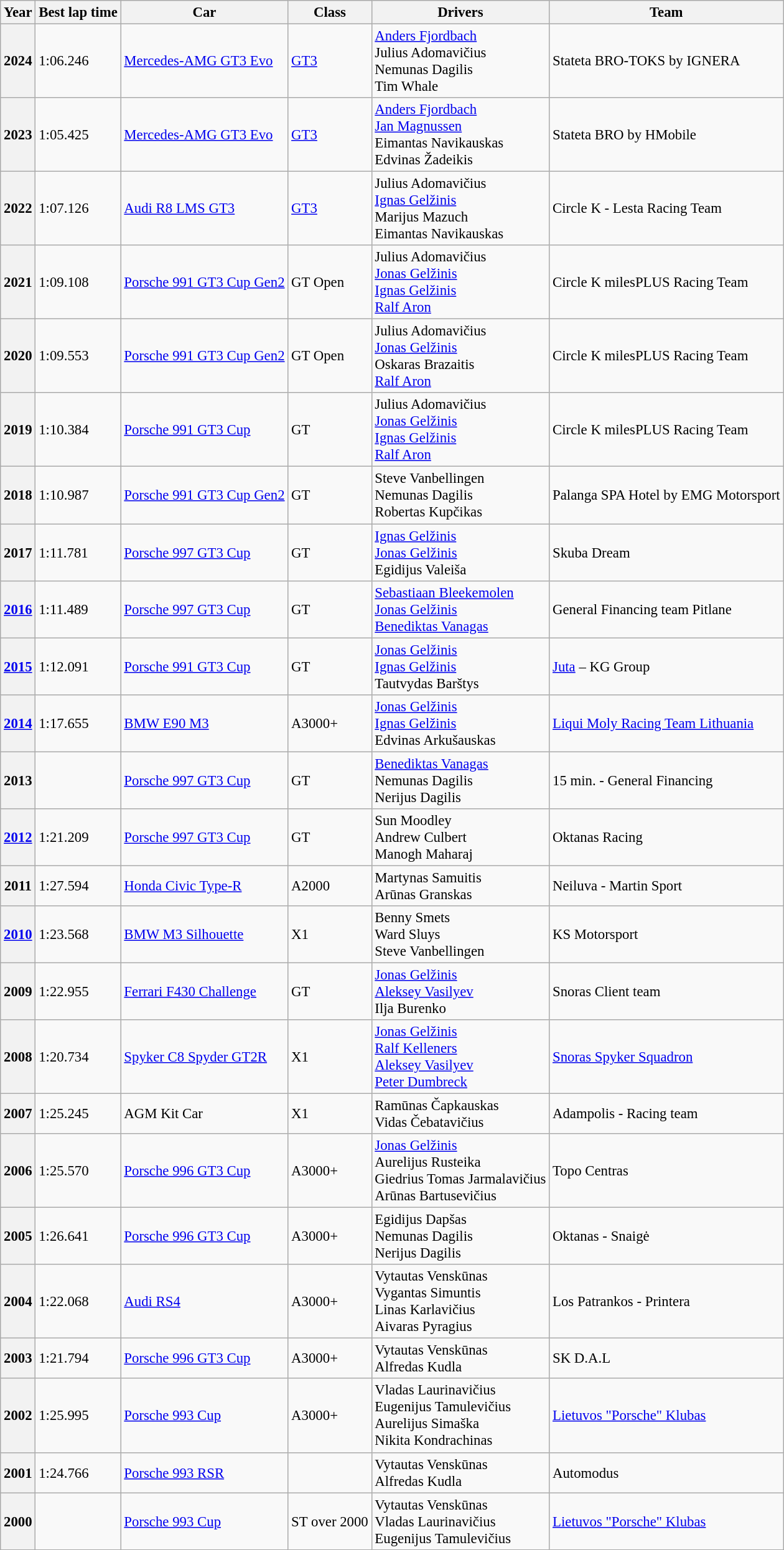<table class="wikitable" style="font-size: 95%;">
<tr>
<th>Year</th>
<th>Best lap time</th>
<th>Car</th>
<th>Class</th>
<th>Drivers</th>
<th>Team</th>
</tr>
<tr>
<th>2024</th>
<td>1:06.246</td>
<td><a href='#'>Mercedes-AMG GT3 Evo</a></td>
<td><a href='#'>GT3</a></td>
<td> <a href='#'>Anders Fjordbach</a><br> Julius Adomavičius<br> Nemunas Dagilis<br> Tim Whale</td>
<td>Stateta BRO-TOKS by IGNERA</td>
</tr>
<tr>
<th>2023</th>
<td>1:05.425</td>
<td><a href='#'>Mercedes-AMG GT3 Evo</a></td>
<td><a href='#'>GT3</a></td>
<td> <a href='#'>Anders Fjordbach</a><br> <a href='#'>Jan Magnussen</a><br> Eimantas Navikauskas<br> Edvinas Žadeikis</td>
<td>Stateta BRO by HMobile</td>
</tr>
<tr>
<th>2022</th>
<td>1:07.126</td>
<td><a href='#'>Audi R8 LMS GT3</a></td>
<td><a href='#'>GT3</a></td>
<td> Julius Adomavičius<br> <a href='#'>Ignas Gelžinis</a><br> Marijus Mazuch<br> Eimantas Navikauskas</td>
<td>Circle K - Lesta Racing Team</td>
</tr>
<tr>
<th>2021</th>
<td>1:09.108</td>
<td><a href='#'>Porsche 991 GT3 Cup Gen2</a></td>
<td>GT Open</td>
<td> Julius Adomavičius<br> <a href='#'>Jonas Gelžinis</a><br> <a href='#'>Ignas Gelžinis</a><br> <a href='#'>Ralf Aron</a></td>
<td>Circle K milesPLUS Racing Team</td>
</tr>
<tr>
<th>2020</th>
<td>1:09.553</td>
<td><a href='#'>Porsche 991 GT3 Cup Gen2</a></td>
<td>GT Open</td>
<td> Julius Adomavičius<br> <a href='#'>Jonas Gelžinis</a><br> Oskaras Brazaitis<br> <a href='#'>Ralf Aron</a></td>
<td>Circle K milesPLUS Racing Team</td>
</tr>
<tr>
<th>2019</th>
<td>1:10.384</td>
<td><a href='#'>Porsche 991 GT3 Cup</a></td>
<td>GT</td>
<td> Julius Adomavičius<br> <a href='#'>Jonas Gelžinis</a><br> <a href='#'>Ignas Gelžinis</a><br> <a href='#'>Ralf Aron</a></td>
<td>Circle K milesPLUS Racing Team</td>
</tr>
<tr>
<th>2018</th>
<td>1:10.987</td>
<td><a href='#'>Porsche 991 GT3 Cup Gen2</a></td>
<td>GT</td>
<td> Steve Vanbellingen<br> Nemunas Dagilis<br> Robertas Kupčikas</td>
<td>Palanga SPA Hotel by EMG Motorsport</td>
</tr>
<tr>
<th>2017</th>
<td>1:11.781</td>
<td><a href='#'>Porsche 997 GT3 Cup</a></td>
<td>GT</td>
<td> <a href='#'>Ignas Gelžinis</a><br> <a href='#'>Jonas Gelžinis</a><br> Egidijus Valeiša</td>
<td>Skuba Dream</td>
</tr>
<tr>
<th><a href='#'>2016</a></th>
<td>1:11.489</td>
<td><a href='#'>Porsche 997 GT3 Cup</a></td>
<td>GT</td>
<td> <a href='#'>Sebastiaan Bleekemolen</a><br> <a href='#'>Jonas Gelžinis</a><br> <a href='#'>Benediktas Vanagas</a></td>
<td>General Financing team Pitlane</td>
</tr>
<tr>
<th><a href='#'>2015</a></th>
<td>1:12.091</td>
<td><a href='#'>Porsche 991 GT3 Cup</a></td>
<td>GT</td>
<td> <a href='#'>Jonas Gelžinis</a><br> <a href='#'>Ignas Gelžinis</a><br> Tautvydas Barštys</td>
<td><a href='#'>Juta</a> – KG Group</td>
</tr>
<tr>
<th><a href='#'>2014</a></th>
<td>1:17.655</td>
<td><a href='#'>BMW E90 M3</a></td>
<td>A3000+</td>
<td> <a href='#'>Jonas Gelžinis</a><br> <a href='#'>Ignas Gelžinis</a><br> Edvinas Arkušauskas</td>
<td><a href='#'>Liqui Moly Racing Team Lithuania</a></td>
</tr>
<tr>
<th>2013</th>
<td></td>
<td><a href='#'>Porsche 997 GT3 Cup</a></td>
<td>GT</td>
<td> <a href='#'>Benediktas Vanagas</a><br> Nemunas Dagilis<br> Nerijus Dagilis</td>
<td>15 min. - General Financing</td>
</tr>
<tr>
<th><a href='#'>2012</a></th>
<td>1:21.209</td>
<td><a href='#'>Porsche 997 GT3 Cup</a></td>
<td>GT</td>
<td> Sun Moodley<br> Andrew Culbert<br> Manogh Maharaj</td>
<td>Oktanas Racing</td>
</tr>
<tr>
<th>2011</th>
<td>1:27.594</td>
<td><a href='#'>Honda Civic Type-R</a></td>
<td>A2000</td>
<td> Martynas Samuitis<br> Arūnas Granskas</td>
<td>Neiluva - Martin Sport</td>
</tr>
<tr>
<th><a href='#'>2010</a></th>
<td>1:23.568</td>
<td><a href='#'>BMW M3 Silhouette</a></td>
<td>X1</td>
<td> Benny Smets<br> Ward Sluys<br> Steve Vanbellingen</td>
<td>KS Motorsport</td>
</tr>
<tr>
<th>2009</th>
<td>1:22.955</td>
<td><a href='#'>Ferrari F430 Challenge</a></td>
<td>GT</td>
<td> <a href='#'>Jonas Gelžinis</a><br> <a href='#'>Aleksey Vasilyev</a><br> Ilja Burenko</td>
<td>Snoras Client team</td>
</tr>
<tr>
<th>2008</th>
<td>1:20.734</td>
<td><a href='#'>Spyker C8 Spyder GT2R</a></td>
<td>X1</td>
<td> <a href='#'>Jonas Gelžinis</a><br> <a href='#'>Ralf Kelleners</a><br> <a href='#'>Aleksey Vasilyev</a><br> <a href='#'>Peter Dumbreck</a></td>
<td><a href='#'>Snoras Spyker Squadron</a></td>
</tr>
<tr>
<th>2007</th>
<td>1:25.245</td>
<td>AGM Kit Car</td>
<td>X1</td>
<td> Ramūnas Čapkauskas<br> Vidas Čebatavičius</td>
<td>Adampolis - Racing team</td>
</tr>
<tr>
<th>2006</th>
<td>1:25.570</td>
<td><a href='#'>Porsche 996 GT3 Cup</a></td>
<td>A3000+</td>
<td> <a href='#'>Jonas Gelžinis</a><br> Aurelijus Rusteika<br> Giedrius Tomas Jarmalavičius<br> Arūnas Bartusevičius</td>
<td>Topo Centras</td>
</tr>
<tr>
<th>2005</th>
<td>1:26.641</td>
<td><a href='#'>Porsche 996 GT3 Cup</a></td>
<td>A3000+</td>
<td> Egidijus Dapšas<br> Nemunas Dagilis<br> Nerijus Dagilis</td>
<td>Oktanas - Snaigė</td>
</tr>
<tr>
<th>2004</th>
<td>1:22.068</td>
<td><a href='#'>Audi RS4</a></td>
<td>A3000+</td>
<td> Vytautas Venskūnas<br> Vygantas Simuntis<br> Linas Karlavičius<br> Aivaras Pyragius</td>
<td>Los Patrankos - Printera</td>
</tr>
<tr>
<th>2003</th>
<td>1:21.794</td>
<td><a href='#'>Porsche 996 GT3 Cup</a></td>
<td>A3000+</td>
<td> Vytautas Venskūnas<br> Alfredas Kudla</td>
<td>SK D.A.L</td>
</tr>
<tr>
<th>2002</th>
<td>1:25.995</td>
<td><a href='#'>Porsche 993 Cup</a></td>
<td>A3000+</td>
<td> Vladas Laurinavičius<br> Eugenijus Tamulevičius<br> Aurelijus Simaška<br> Nikita Kondrachinas</td>
<td><a href='#'>Lietuvos "Porsche" Klubas</a></td>
</tr>
<tr>
<th>2001</th>
<td>1:24.766</td>
<td><a href='#'>Porsche 993 RSR</a></td>
<td></td>
<td> Vytautas Venskūnas<br> Alfredas Kudla</td>
<td>Automodus</td>
</tr>
<tr>
<th>2000</th>
<td></td>
<td><a href='#'>Porsche 993 Cup</a></td>
<td>ST over 2000</td>
<td> Vytautas Venskūnas<br> Vladas Laurinavičius<br> Eugenijus Tamulevičius</td>
<td><a href='#'>Lietuvos "Porsche" Klubas</a></td>
</tr>
</table>
